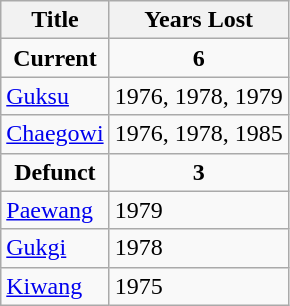<table class="wikitable">
<tr>
<th>Title</th>
<th>Years Lost</th>
</tr>
<tr>
<td align="center"><strong>Current</strong></td>
<td align="center"><strong>6</strong></td>
</tr>
<tr>
<td> <a href='#'>Guksu</a></td>
<td>1976, 1978, 1979</td>
</tr>
<tr>
<td> <a href='#'>Chaegowi</a></td>
<td>1976, 1978, 1985</td>
</tr>
<tr>
<td align="center"><strong>Defunct</strong></td>
<td align="center"><strong>3</strong></td>
</tr>
<tr>
<td> <a href='#'>Paewang</a></td>
<td>1979</td>
</tr>
<tr>
<td> <a href='#'>Gukgi</a></td>
<td>1978</td>
</tr>
<tr>
<td> <a href='#'>Kiwang</a></td>
<td>1975</td>
</tr>
</table>
